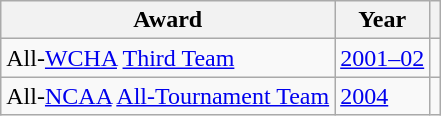<table class="wikitable">
<tr>
<th>Award</th>
<th>Year</th>
<th></th>
</tr>
<tr>
<td>All-<a href='#'>WCHA</a> <a href='#'>Third Team</a></td>
<td><a href='#'>2001–02</a></td>
<td></td>
</tr>
<tr>
<td>All-<a href='#'>NCAA</a> <a href='#'>All-Tournament Team</a></td>
<td><a href='#'>2004</a></td>
<td></td>
</tr>
</table>
